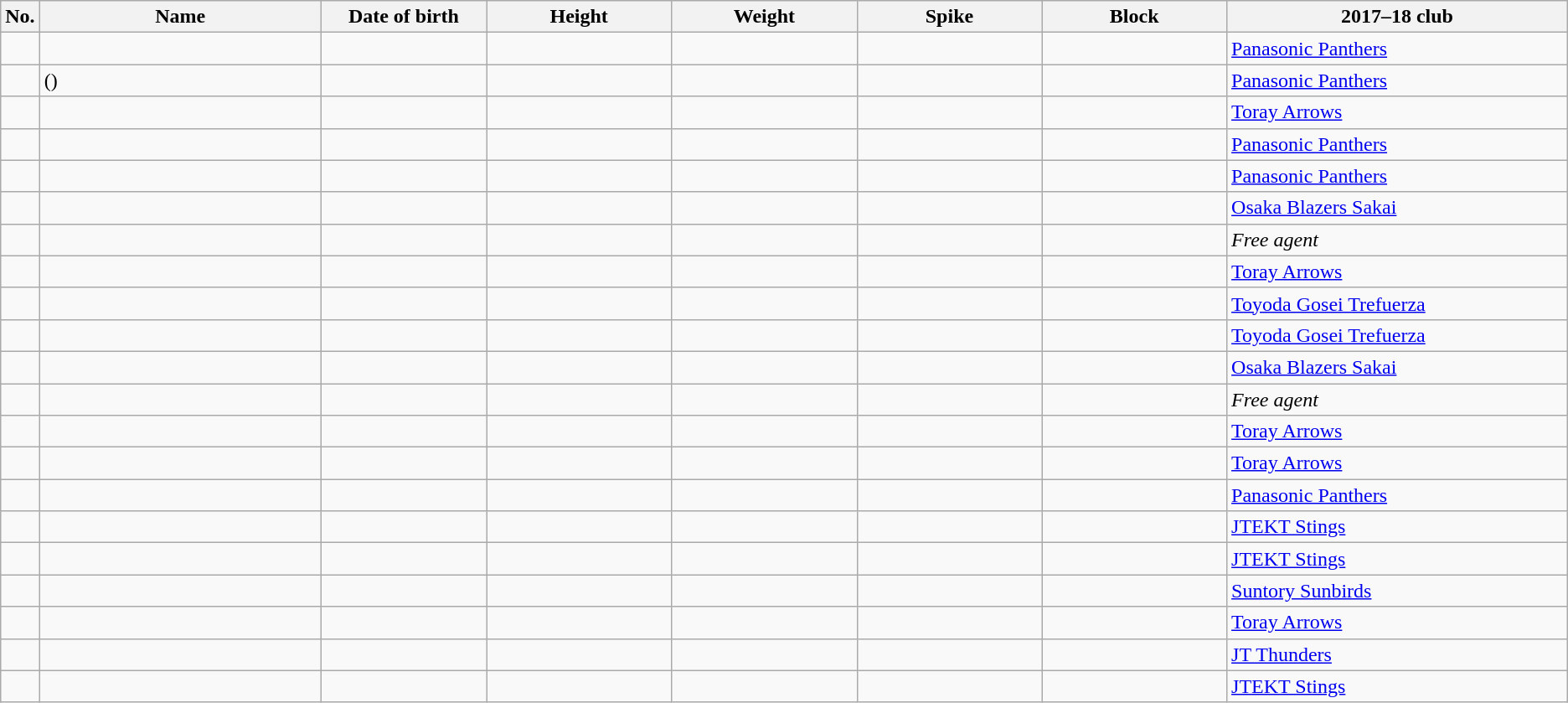<table class="wikitable sortable" style="font-size:100%; text-align:center;">
<tr>
<th>No.</th>
<th style="width:14em">Name</th>
<th style="width:8em">Date of birth</th>
<th style="width:9em">Height</th>
<th style="width:9em">Weight</th>
<th style="width:9em">Spike</th>
<th style="width:9em">Block</th>
<th style="width:17em">2017–18 club</th>
</tr>
<tr>
<td></td>
<td style="text-align:left;"></td>
<td style="text-align:right;"></td>
<td></td>
<td></td>
<td></td>
<td></td>
<td style="text-align:left;"> <a href='#'>Panasonic Panthers</a></td>
</tr>
<tr>
<td></td>
<td style="text-align:left;"> ()</td>
<td style="text-align:right;"></td>
<td></td>
<td></td>
<td></td>
<td></td>
<td style="text-align:left;"> <a href='#'>Panasonic Panthers</a></td>
</tr>
<tr>
<td></td>
<td style="text-align:left;"></td>
<td style="text-align:right;"></td>
<td></td>
<td></td>
<td></td>
<td></td>
<td style="text-align:left;"> <a href='#'>Toray Arrows</a></td>
</tr>
<tr>
<td></td>
<td style="text-align:left;"></td>
<td style="text-align:right;"></td>
<td></td>
<td></td>
<td></td>
<td></td>
<td style="text-align:left;"> <a href='#'>Panasonic Panthers</a></td>
</tr>
<tr>
<td></td>
<td style="text-align:left;"></td>
<td style="text-align:right;"></td>
<td></td>
<td></td>
<td></td>
<td></td>
<td style="text-align:left;"> <a href='#'>Panasonic Panthers</a></td>
</tr>
<tr>
<td></td>
<td style="text-align:left;"></td>
<td style="text-align:right;"></td>
<td></td>
<td></td>
<td></td>
<td></td>
<td style="text-align:left;"> <a href='#'>Osaka Blazers Sakai</a></td>
</tr>
<tr>
<td></td>
<td style="text-align:left;"></td>
<td style="text-align:right;"></td>
<td></td>
<td></td>
<td></td>
<td></td>
<td style="text-align:left;"><em>Free agent</em></td>
</tr>
<tr>
<td></td>
<td style="text-align:left;"></td>
<td style="text-align:right;"></td>
<td></td>
<td></td>
<td></td>
<td></td>
<td style="text-align:left;"> <a href='#'>Toray Arrows</a></td>
</tr>
<tr>
<td></td>
<td style="text-align:left;"></td>
<td style="text-align:right;"></td>
<td></td>
<td></td>
<td></td>
<td></td>
<td style="text-align:left;"> <a href='#'>Toyoda Gosei Trefuerza</a></td>
</tr>
<tr>
<td></td>
<td style="text-align:left;"></td>
<td style="text-align:right;"></td>
<td></td>
<td></td>
<td></td>
<td></td>
<td style="text-align:left;"> <a href='#'>Toyoda Gosei Trefuerza</a></td>
</tr>
<tr>
<td></td>
<td style="text-align:left;"></td>
<td style="text-align:right;"></td>
<td></td>
<td></td>
<td></td>
<td></td>
<td style="text-align:left;"> <a href='#'>Osaka Blazers Sakai</a></td>
</tr>
<tr>
<td></td>
<td style="text-align:left;"></td>
<td style="text-align:right;"></td>
<td></td>
<td></td>
<td></td>
<td></td>
<td style="text-align:left;"><em>Free agent</em></td>
</tr>
<tr>
<td></td>
<td style="text-align:left;"></td>
<td style="text-align:right;"></td>
<td></td>
<td></td>
<td></td>
<td></td>
<td style="text-align:left;"> <a href='#'>Toray Arrows</a></td>
</tr>
<tr>
<td></td>
<td style="text-align:left;"></td>
<td style="text-align:right;"></td>
<td></td>
<td></td>
<td></td>
<td></td>
<td style="text-align:left;"> <a href='#'>Toray Arrows</a></td>
</tr>
<tr>
<td></td>
<td style="text-align:left;"></td>
<td style="text-align:right;"></td>
<td></td>
<td></td>
<td></td>
<td></td>
<td style="text-align:left;"> <a href='#'>Panasonic Panthers</a></td>
</tr>
<tr>
<td></td>
<td style="text-align:left;"></td>
<td style="text-align:right;"></td>
<td></td>
<td></td>
<td></td>
<td></td>
<td style="text-align:left;"> <a href='#'>JTEKT Stings</a></td>
</tr>
<tr>
<td></td>
<td style="text-align:left;"></td>
<td style="text-align:right;"></td>
<td></td>
<td></td>
<td></td>
<td></td>
<td style="text-align:left;"> <a href='#'>JTEKT Stings</a></td>
</tr>
<tr>
<td></td>
<td style="text-align:left;"></td>
<td style="text-align:right;"></td>
<td></td>
<td></td>
<td></td>
<td></td>
<td style="text-align:left;"> <a href='#'>Suntory Sunbirds</a></td>
</tr>
<tr>
<td></td>
<td style="text-align:left;"></td>
<td style="text-align:right;"></td>
<td></td>
<td></td>
<td></td>
<td></td>
<td style="text-align:left;"> <a href='#'>Toray Arrows</a></td>
</tr>
<tr>
<td></td>
<td style="text-align:left;"></td>
<td style="text-align:right;"></td>
<td></td>
<td></td>
<td></td>
<td></td>
<td style="text-align:left;"> <a href='#'>JT Thunders</a></td>
</tr>
<tr>
<td></td>
<td style="text-align:left;"></td>
<td style="text-align:right;"></td>
<td></td>
<td></td>
<td></td>
<td></td>
<td style="text-align:left;"> <a href='#'>JTEKT Stings</a></td>
</tr>
</table>
